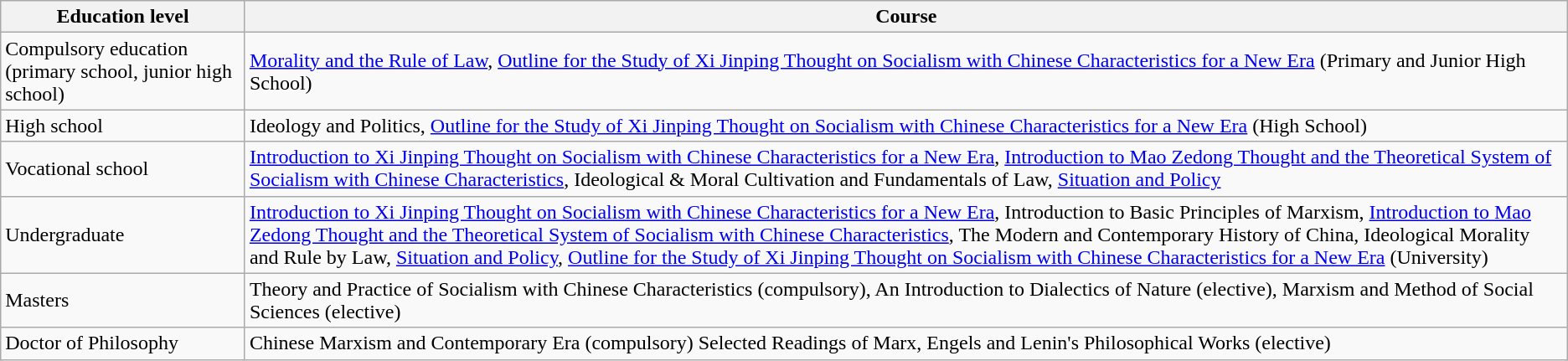<table class="wikitable">
<tr>
<th>Education level</th>
<th>Course</th>
</tr>
<tr>
<td>Compulsory education (primary school, junior high school)</td>
<td><a href='#'>Morality and the Rule of Law</a>, <a href='#'>Outline for the Study of Xi Jinping Thought on Socialism with Chinese Characteristics for a New Era</a> (Primary and Junior High School)</td>
</tr>
<tr>
<td>High school</td>
<td>Ideology and Politics, <a href='#'>Outline for the Study of Xi Jinping Thought on Socialism with Chinese Characteristics for a New Era</a> (High School)</td>
</tr>
<tr>
<td>Vocational school</td>
<td><a href='#'>Introduction to Xi Jinping Thought on Socialism with Chinese Characteristics for a New Era</a>, <a href='#'>Introduction to Mao Zedong Thought and the Theoretical System of Socialism with Chinese Characteristics</a>, Ideological & Moral Cultivation and Fundamentals of Law, <a href='#'>Situation and Policy</a></td>
</tr>
<tr>
<td>Undergraduate</td>
<td><a href='#'>Introduction to Xi Jinping Thought on Socialism with Chinese Characteristics for a New Era</a>, Introduction to Basic Principles of Marxism, <a href='#'>Introduction to Mao Zedong Thought and the Theoretical System of Socialism with Chinese Characteristics</a>, The Modern and Contemporary History of China, Ideological Morality and Rule by Law, <a href='#'>Situation and Policy</a>, <a href='#'>Outline for the Study of Xi Jinping Thought on Socialism with Chinese Characteristics for a New Era</a> (University)</td>
</tr>
<tr>
<td>Masters</td>
<td>Theory and Practice of Socialism with Chinese Characteristics (compulsory), An Introduction to Dialectics of Nature (elective), Marxism and Method of Social Sciences (elective)</td>
</tr>
<tr>
<td>Doctor of Philosophy</td>
<td>Chinese Marxism and Contemporary Era (compulsory) Selected Readings of Marx, Engels and Lenin's Philosophical Works (elective)</td>
</tr>
</table>
